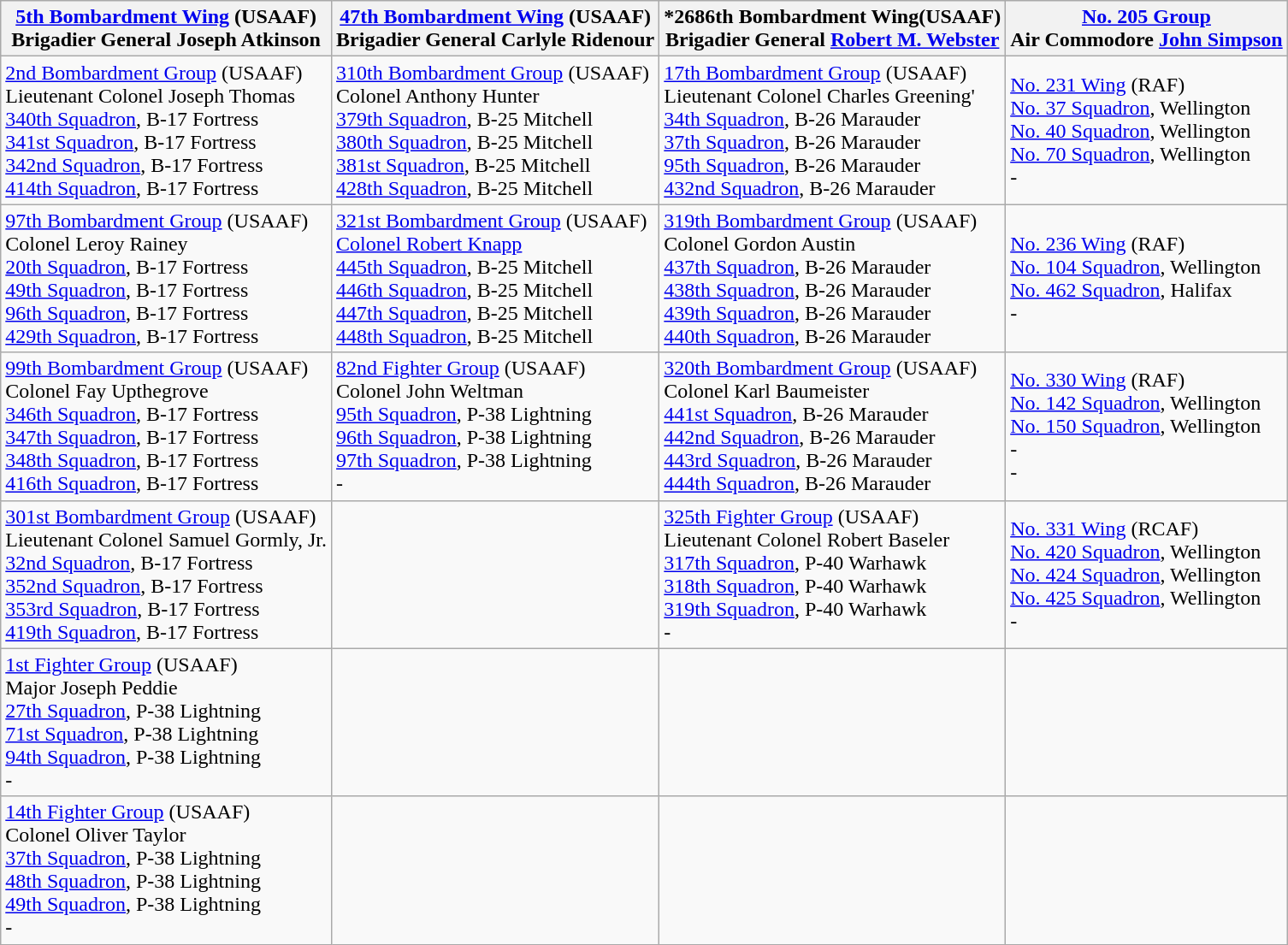<table class="wikitable" border="1">
<tr>
<th><a href='#'>5th Bombardment Wing</a> (USAAF)<br>Brigadier General Joseph Atkinson</th>
<th><a href='#'>47th Bombardment Wing</a> (USAAF)<br>Brigadier General Carlyle Ridenour</th>
<th>*2686th Bombardment Wing(USAAF)<br>Brigadier General <a href='#'>Robert M. Webster</a></th>
<th><a href='#'>No. 205 Group</a><br>Air Commodore <a href='#'>John Simpson</a></th>
</tr>
<tr>
<td><a href='#'>2nd Bombardment Group</a> (USAAF)<br>Lieutenant Colonel Joseph Thomas<br><a href='#'>340th Squadron</a>, B-17 Fortress<br><a href='#'>341st Squadron</a>, B-17 Fortress<br><a href='#'>342nd Squadron</a>, B-17 Fortress<br><a href='#'>414th Squadron</a>, B-17 Fortress</td>
<td><a href='#'>310th Bombardment Group</a> (USAAF)<br>Colonel Anthony Hunter<br><a href='#'>379th Squadron</a>, B-25 Mitchell<br><a href='#'>380th Squadron</a>, B-25 Mitchell<br><a href='#'>381st Squadron</a>, B-25 Mitchell<br><a href='#'>428th Squadron</a>, B-25 Mitchell</td>
<td><a href='#'>17th Bombardment Group</a> (USAAF)<br>Lieutenant Colonel Charles Greening'<br><a href='#'>34th Squadron</a>, B-26 Marauder<br><a href='#'>37th Squadron</a>, B-26 Marauder<br><a href='#'>95th Squadron</a>, B-26 Marauder<br><a href='#'>432nd Squadron</a>, B-26 Marauder</td>
<td><a href='#'>No. 231 Wing</a> (RAF)<br><a href='#'>No. 37 Squadron</a>, Wellington<br><a href='#'>No. 40 Squadron</a>, Wellington<br><a href='#'>No. 70 Squadron</a>, Wellington<br>-</td>
</tr>
<tr>
<td><a href='#'>97th Bombardment Group</a> (USAAF)<br>Colonel Leroy Rainey<br><a href='#'>20th Squadron</a>, B-17 Fortress<br><a href='#'>49th Squadron</a>, B-17 Fortress<br><a href='#'>96th Squadron</a>, B-17 Fortress<br><a href='#'>429th Squadron</a>, B-17 Fortress</td>
<td><a href='#'>321st Bombardment Group</a> (USAAF)<br><a href='#'>Colonel Robert Knapp</a><br><a href='#'>445th Squadron</a>, B-25 Mitchell<br><a href='#'>446th Squadron</a>, B-25 Mitchell<br><a href='#'>447th Squadron</a>, B-25 Mitchell<br><a href='#'>448th Squadron</a>, B-25 Mitchell</td>
<td><a href='#'>319th Bombardment Group</a> (USAAF)<br>Colonel Gordon Austin<br><a href='#'>437th Squadron</a>, B-26 Marauder<br><a href='#'>438th Squadron</a>, B-26 Marauder<br><a href='#'>439th Squadron</a>, B-26 Marauder<br><a href='#'>440th Squadron</a>, B-26 Marauder</td>
<td><a href='#'>No. 236 Wing</a> (RAF)<br><a href='#'>No. 104 Squadron</a>, Wellington<br><a href='#'>No. 462 Squadron</a>, Halifax<br>-</td>
</tr>
<tr>
<td><a href='#'>99th Bombardment Group</a> (USAAF)<br>Colonel Fay Upthegrove<br><a href='#'>346th Squadron</a>, B-17 Fortress<br><a href='#'>347th Squadron</a>, B-17 Fortress<br><a href='#'>348th Squadron</a>, B-17 Fortress<br><a href='#'>416th Squadron</a>, B-17 Fortress</td>
<td><a href='#'>82nd Fighter Group</a> (USAAF)<br>Colonel John Weltman<br><a href='#'>95th Squadron</a>, P-38 Lightning<br><a href='#'>96th Squadron</a>, P-38 Lightning<br><a href='#'>97th Squadron</a>, P-38 Lightning<br>-</td>
<td><a href='#'>320th Bombardment Group</a> (USAAF)<br>Colonel Karl Baumeister<br><a href='#'>441st Squadron</a>, B-26 Marauder<br><a href='#'>442nd Squadron</a>, B-26 Marauder<br><a href='#'>443rd Squadron</a>, B-26 Marauder<br><a href='#'>444th Squadron</a>, B-26 Marauder</td>
<td><a href='#'>No. 330 Wing</a> (RAF)<br><a href='#'>No. 142 Squadron</a>, Wellington<br><a href='#'>No. 150 Squadron</a>, Wellington<br>-<br>-</td>
</tr>
<tr>
<td><a href='#'>301st Bombardment Group</a> (USAAF)<br>Lieutenant Colonel Samuel Gormly, Jr.<br><a href='#'>32nd Squadron</a>, B-17 Fortress<br><a href='#'>352nd Squadron</a>, B-17 Fortress<br><a href='#'>353rd Squadron</a>, B-17 Fortress<br><a href='#'>419th Squadron</a>, B-17 Fortress</td>
<td></td>
<td><a href='#'>325th Fighter Group</a> (USAAF)<br>Lieutenant Colonel Robert Baseler<br><a href='#'>317th Squadron</a>, P-40 Warhawk<br><a href='#'>318th Squadron</a>, P-40 Warhawk<br><a href='#'>319th Squadron</a>, P-40 Warhawk<br>-</td>
<td><a href='#'>No. 331 Wing</a> (RCAF)<br><a href='#'>No. 420 Squadron</a>, Wellington<br><a href='#'>No. 424 Squadron</a>, Wellington<br><a href='#'>No. 425 Squadron</a>, Wellington<br>-</td>
</tr>
<tr>
<td><a href='#'>1st Fighter Group</a> (USAAF)<br>Major Joseph Peddie<br><a href='#'>27th Squadron</a>, P-38 Lightning<br><a href='#'>71st Squadron</a>, P-38 Lightning<br><a href='#'>94th Squadron</a>, P-38 Lightning<br>-</td>
<td></td>
<td></td>
<td></td>
</tr>
<tr>
<td><a href='#'>14th Fighter Group</a> (USAAF)<br>Colonel Oliver Taylor<br><a href='#'>37th Squadron</a>, P-38 Lightning<br><a href='#'>48th Squadron</a>, P-38 Lightning<br><a href='#'>49th Squadron</a>, P-38 Lightning<br>-</td>
<td></td>
<td></td>
<td></td>
</tr>
</table>
